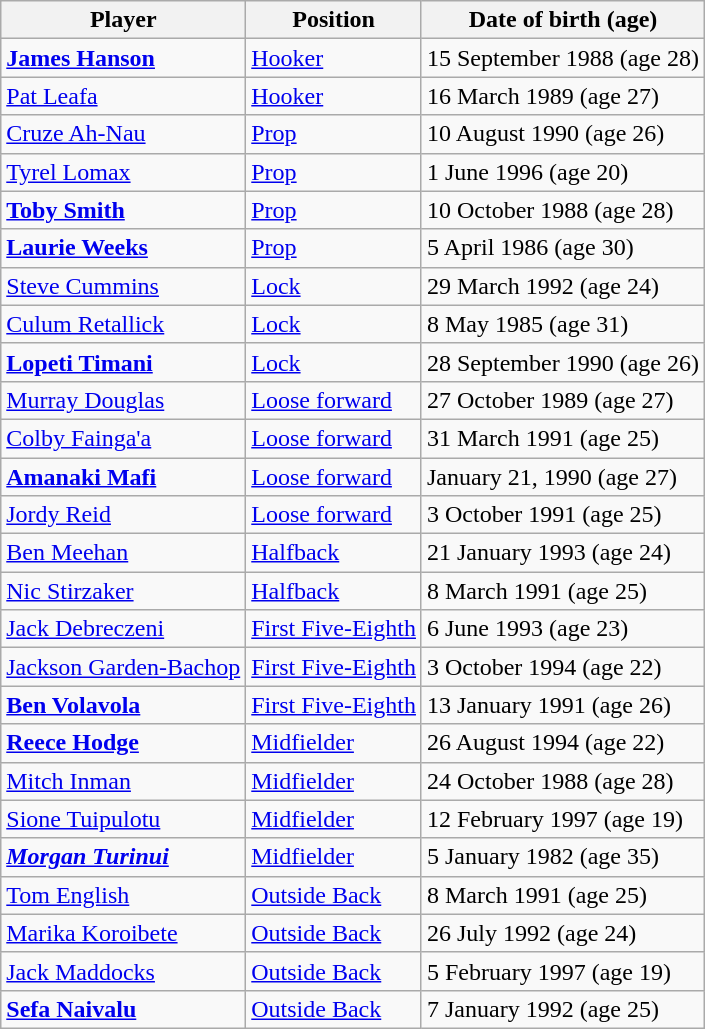<table class="wikitable">
<tr>
<th>Player</th>
<th>Position</th>
<th>Date of birth (age)</th>
</tr>
<tr>
<td><strong><a href='#'>James Hanson</a></strong></td>
<td><a href='#'>Hooker</a></td>
<td>15 September 1988 (age 28)</td>
</tr>
<tr>
<td><a href='#'>Pat Leafa</a></td>
<td><a href='#'>Hooker</a></td>
<td>16 March 1989 (age 27)</td>
</tr>
<tr>
<td><a href='#'>Cruze Ah-Nau</a></td>
<td><a href='#'>Prop</a></td>
<td>10 August 1990 (age 26)</td>
</tr>
<tr>
<td><a href='#'>Tyrel Lomax</a></td>
<td><a href='#'>Prop</a></td>
<td>1 June 1996 (age 20)</td>
</tr>
<tr>
<td><strong><a href='#'>Toby Smith</a></strong></td>
<td><a href='#'>Prop</a></td>
<td>10 October 1988 (age 28)</td>
</tr>
<tr>
<td><strong><a href='#'>Laurie Weeks</a></strong></td>
<td><a href='#'>Prop</a></td>
<td>5 April 1986 (age 30)</td>
</tr>
<tr>
<td><a href='#'>Steve Cummins</a></td>
<td><a href='#'>Lock</a></td>
<td>29 March 1992 (age 24)</td>
</tr>
<tr>
<td><a href='#'>Culum Retallick</a></td>
<td><a href='#'>Lock</a></td>
<td>8 May 1985 (age 31)</td>
</tr>
<tr>
<td><strong><a href='#'>Lopeti Timani</a></strong></td>
<td><a href='#'>Lock</a></td>
<td>28 September 1990 (age 26)</td>
</tr>
<tr>
<td><a href='#'>Murray Douglas</a></td>
<td><a href='#'>Loose forward</a></td>
<td>27 October 1989 (age 27)</td>
</tr>
<tr>
<td><a href='#'>Colby Fainga'a</a></td>
<td><a href='#'>Loose forward</a></td>
<td>31 March 1991 (age 25)</td>
</tr>
<tr>
<td><strong><a href='#'>Amanaki Mafi</a></strong></td>
<td><a href='#'>Loose forward</a></td>
<td>January 21, 1990 (age 27)</td>
</tr>
<tr>
<td><a href='#'>Jordy Reid</a></td>
<td><a href='#'>Loose forward</a></td>
<td>3 October 1991 (age 25)</td>
</tr>
<tr>
<td><a href='#'>Ben Meehan</a></td>
<td><a href='#'>Halfback</a></td>
<td>21 January 1993 (age 24)</td>
</tr>
<tr>
<td><a href='#'>Nic Stirzaker</a></td>
<td><a href='#'>Halfback</a></td>
<td>8 March 1991 (age 25)</td>
</tr>
<tr>
<td><a href='#'>Jack Debreczeni</a></td>
<td><a href='#'>First Five-Eighth</a></td>
<td>6 June 1993 (age 23)</td>
</tr>
<tr>
<td><a href='#'>Jackson Garden-Bachop</a></td>
<td><a href='#'>First Five-Eighth</a></td>
<td>3 October 1994 (age 22)</td>
</tr>
<tr>
<td><strong><a href='#'>Ben Volavola</a></strong></td>
<td><a href='#'>First Five-Eighth</a></td>
<td>13 January 1991 (age 26)</td>
</tr>
<tr>
<td><strong><a href='#'>Reece Hodge</a></strong></td>
<td><a href='#'>Midfielder</a></td>
<td>26 August 1994 (age 22)</td>
</tr>
<tr>
<td><a href='#'>Mitch Inman</a></td>
<td><a href='#'>Midfielder</a></td>
<td>24 October 1988 (age 28)</td>
</tr>
<tr>
<td><a href='#'>Sione Tuipulotu</a></td>
<td><a href='#'>Midfielder</a></td>
<td>12 February 1997 (age 19)</td>
</tr>
<tr>
<td><strong><em><a href='#'>Morgan Turinui</a></em></strong></td>
<td><a href='#'>Midfielder</a></td>
<td>5 January 1982 (age 35)</td>
</tr>
<tr>
<td><a href='#'>Tom English</a></td>
<td><a href='#'>Outside Back</a></td>
<td>8 March 1991 (age 25)</td>
</tr>
<tr>
<td><a href='#'>Marika Koroibete</a></td>
<td><a href='#'>Outside Back</a></td>
<td>26 July 1992 (age 24)</td>
</tr>
<tr>
<td><a href='#'>Jack Maddocks</a></td>
<td><a href='#'>Outside Back</a></td>
<td>5 February 1997 (age 19)</td>
</tr>
<tr>
<td><strong><a href='#'>Sefa Naivalu</a></strong></td>
<td><a href='#'>Outside Back</a></td>
<td>7 January 1992 (age 25)</td>
</tr>
</table>
